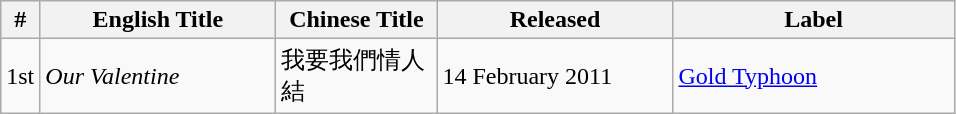<table class="wikitable">
<tr>
<th>#</th>
<th width="150px">English Title</th>
<th width="100px">Chinese Title</th>
<th width="150px">Released</th>
<th width="180px">Label</th>
</tr>
<tr>
<td>1st</td>
<td><em>Our Valentine</em></td>
<td>我要我們情人結</td>
<td>14 February 2011</td>
<td><a href='#'>Gold Typhoon</a></td>
</tr>
</table>
